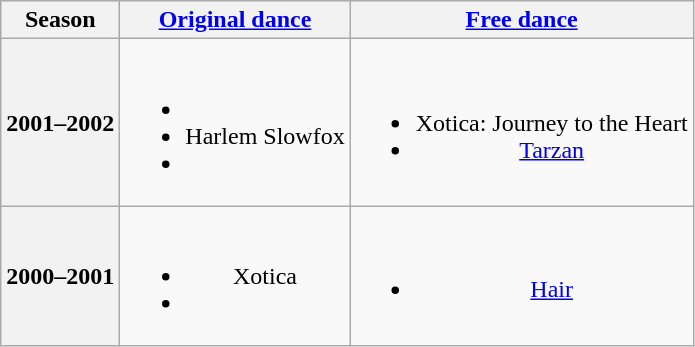<table class=wikitable style=text-align:center>
<tr>
<th>Season</th>
<th><a href='#'>Original dance</a></th>
<th><a href='#'>Free dance</a></th>
</tr>
<tr>
<th>2001–2002 <br> </th>
<td><br><ul><li></li><li> Harlem Slowfox</li><li></li></ul></td>
<td><br><ul><li>Xotica: Journey to the Heart <br></li><li><a href='#'>Tarzan</a> <br></li></ul></td>
</tr>
<tr>
<th>2000–2001 <br> </th>
<td><br><ul><li> Xotica</li><li></li></ul></td>
<td><br><ul><li><a href='#'>Hair</a> <br></li></ul></td>
</tr>
</table>
